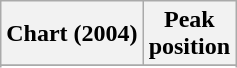<table class="wikitable sortable plainrowheaders" style="text-align:center">
<tr>
<th scope="col">Chart (2004)</th>
<th scope="col">Peak<br>position</th>
</tr>
<tr>
</tr>
<tr>
</tr>
<tr>
</tr>
</table>
